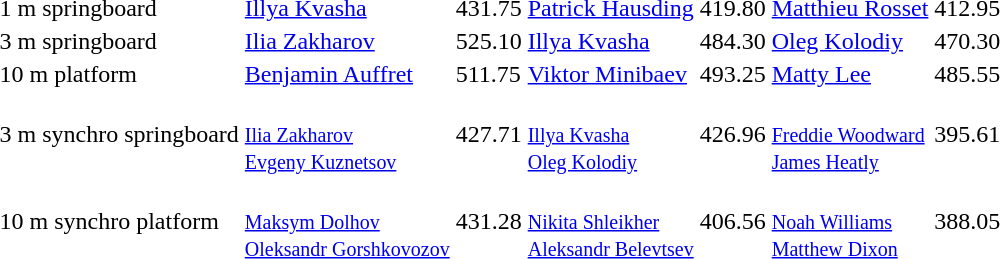<table>
<tr>
<td>1 m springboard<br></td>
<td> <a href='#'>Illya Kvasha</a></td>
<td>431.75</td>
<td> <a href='#'>Patrick Hausding</a></td>
<td>419.80</td>
<td> <a href='#'>Matthieu Rosset</a></td>
<td>412.95</td>
</tr>
<tr>
<td>3 m springboard<br></td>
<td> <a href='#'>Ilia Zakharov</a></td>
<td>525.10</td>
<td> <a href='#'>Illya Kvasha</a></td>
<td>484.30</td>
<td> <a href='#'>Oleg Kolodiy</a></td>
<td>470.30</td>
</tr>
<tr>
<td>10 m platform<br></td>
<td> <a href='#'>Benjamin Auffret</a></td>
<td>511.75</td>
<td> <a href='#'>Viktor Minibaev</a></td>
<td>493.25</td>
<td> <a href='#'>Matty Lee</a></td>
<td>485.55</td>
</tr>
<tr>
<td>3 m synchro springboard<br></td>
<td><br><small><a href='#'>Ilia Zakharov</a><br><a href='#'>Evgeny Kuznetsov</a></small></td>
<td>427.71</td>
<td><br><small><a href='#'>Illya Kvasha</a><br><a href='#'>Oleg Kolodiy</a></small></td>
<td>426.96</td>
<td><br><small><a href='#'>Freddie Woodward</a><br><a href='#'>James Heatly</a></small></td>
<td>395.61</td>
</tr>
<tr>
<td>10 m synchro platform<br></td>
<td><br><small><a href='#'>Maksym Dolhov</a><br><a href='#'>Oleksandr Gorshkovozov</a></small></td>
<td>431.28</td>
<td><br><small><a href='#'>Nikita Shleikher</a><br><a href='#'>Aleksandr Belevtsev</a></small></td>
<td>406.56</td>
<td><br><small><a href='#'>Noah Williams</a><br><a href='#'>Matthew Dixon</a></small></td>
<td>388.05</td>
</tr>
</table>
